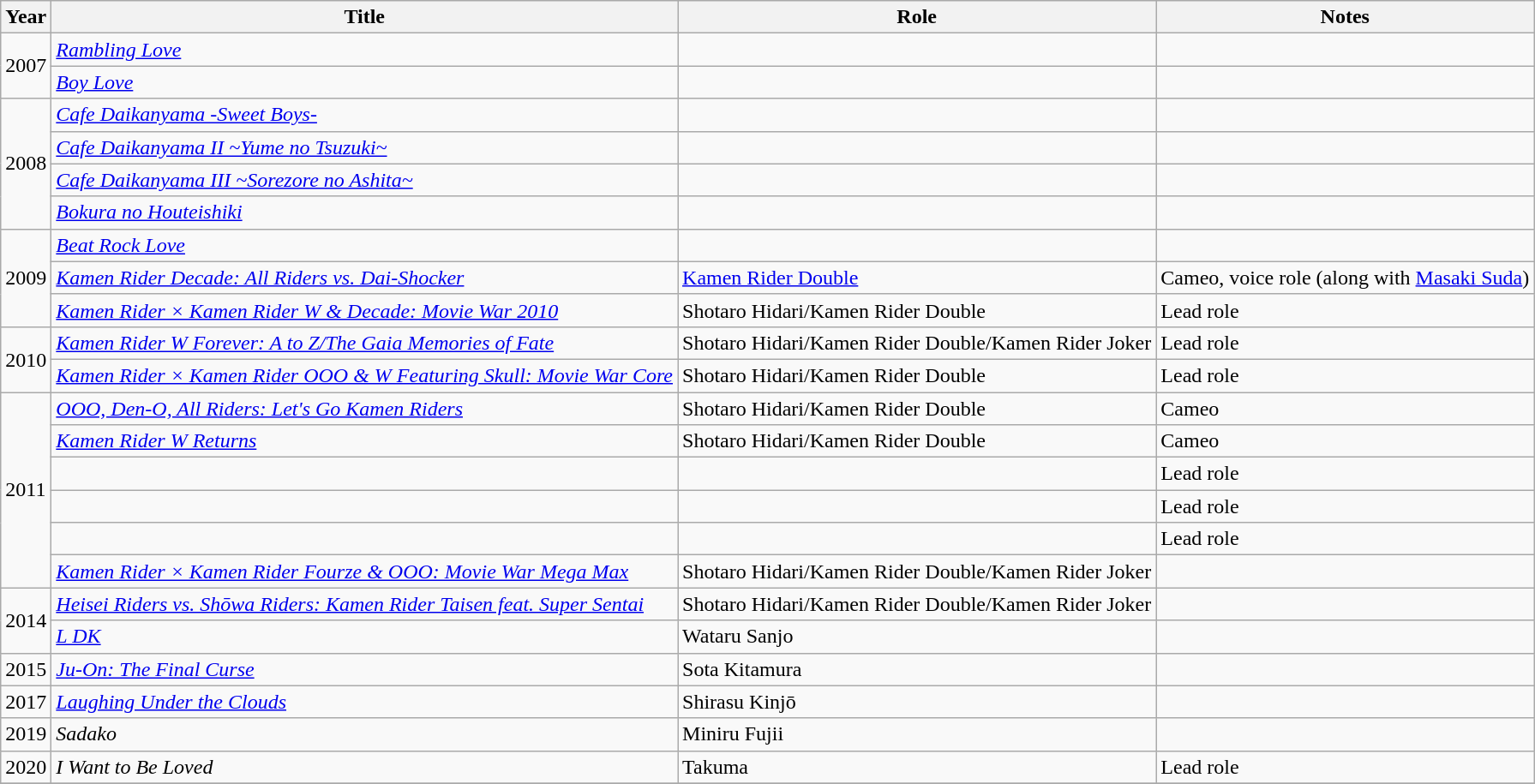<table class="wikitable">
<tr>
<th>Year</th>
<th>Title</th>
<th>Role</th>
<th>Notes</th>
</tr>
<tr>
<td rowspan="2">2007</td>
<td><em><a href='#'>Rambling Love</a></em></td>
<td></td>
<td></td>
</tr>
<tr>
<td><em><a href='#'>Boy Love</a></em></td>
<td></td>
<td></td>
</tr>
<tr>
<td rowspan="4">2008</td>
<td><em><a href='#'>Cafe Daikanyama -Sweet Boys-</a></em></td>
<td></td>
<td></td>
</tr>
<tr>
<td><em><a href='#'>Cafe Daikanyama II ~Yume no Tsuzuki~</a></em></td>
<td></td>
<td></td>
</tr>
<tr>
<td><em><a href='#'>Cafe Daikanyama III ~Sorezore no Ashita~</a></em></td>
<td></td>
<td></td>
</tr>
<tr>
<td><em><a href='#'>Bokura no Houteishiki</a></em></td>
<td></td>
<td></td>
</tr>
<tr>
<td rowspan="3">2009</td>
<td><em><a href='#'>Beat Rock Love</a></em></td>
<td></td>
<td></td>
</tr>
<tr>
<td><em><a href='#'>Kamen Rider Decade: All Riders vs. Dai-Shocker</a></em></td>
<td><a href='#'>Kamen Rider Double</a></td>
<td>Cameo, voice role (along with <a href='#'>Masaki Suda</a>)</td>
</tr>
<tr>
<td><em><a href='#'>Kamen Rider × Kamen Rider W & Decade: Movie War 2010</a></em></td>
<td>Shotaro Hidari/Kamen Rider Double</td>
<td>Lead role</td>
</tr>
<tr>
<td rowspan="2">2010</td>
<td><em><a href='#'>Kamen Rider W Forever: A to Z/The Gaia Memories of Fate</a></em></td>
<td>Shotaro Hidari/Kamen Rider Double/Kamen Rider Joker</td>
<td>Lead role</td>
</tr>
<tr>
<td><em><a href='#'>Kamen Rider × Kamen Rider OOO & W Featuring Skull: Movie War Core</a></em></td>
<td>Shotaro Hidari/Kamen Rider Double</td>
<td>Lead role</td>
</tr>
<tr>
<td rowspan="6">2011</td>
<td><em><a href='#'>OOO, Den-O, All Riders: Let's Go Kamen Riders</a></em></td>
<td>Shotaro Hidari/Kamen Rider Double</td>
<td>Cameo</td>
</tr>
<tr>
<td><em><a href='#'>Kamen Rider W Returns</a></em></td>
<td>Shotaro Hidari/Kamen Rider Double</td>
<td>Cameo</td>
</tr>
<tr>
<td><em></em></td>
<td></td>
<td>Lead role</td>
</tr>
<tr>
<td><em></em></td>
<td></td>
<td>Lead role</td>
</tr>
<tr>
<td><em></em></td>
<td></td>
<td>Lead role</td>
</tr>
<tr>
<td><em><a href='#'>Kamen Rider × Kamen Rider Fourze & OOO: Movie War Mega Max</a></em></td>
<td>Shotaro Hidari/Kamen Rider Double/Kamen Rider Joker</td>
<td></td>
</tr>
<tr>
<td rowspan="2">2014</td>
<td><em><a href='#'>Heisei Riders vs. Shōwa Riders: Kamen Rider Taisen feat. Super Sentai</a></em></td>
<td>Shotaro Hidari/Kamen Rider Double/Kamen Rider Joker</td>
<td></td>
</tr>
<tr>
<td><em><a href='#'>L DK</a></em></td>
<td>Wataru Sanjo</td>
<td></td>
</tr>
<tr>
<td>2015</td>
<td><em><a href='#'>Ju-On: The Final Curse</a></em></td>
<td>Sota Kitamura</td>
<td></td>
</tr>
<tr>
<td>2017</td>
<td><em><a href='#'>Laughing Under the Clouds</a></em></td>
<td>Shirasu Kinjō</td>
<td></td>
</tr>
<tr>
<td>2019</td>
<td><em>Sadako</em></td>
<td>Miniru Fujii</td>
<td></td>
</tr>
<tr>
<td>2020</td>
<td><em>I Want to Be Loved</em></td>
<td>Takuma</td>
<td>Lead role</td>
</tr>
<tr>
</tr>
</table>
